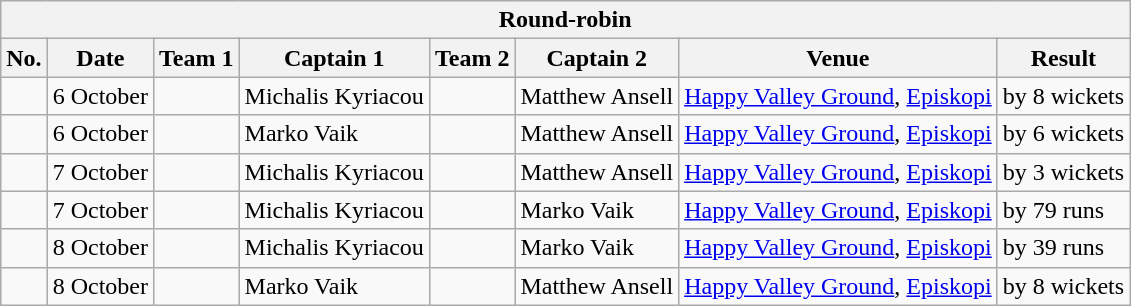<table class="wikitable">
<tr>
<th colspan="9">Round-robin</th>
</tr>
<tr>
<th>No.</th>
<th>Date</th>
<th>Team 1</th>
<th>Captain 1</th>
<th>Team 2</th>
<th>Captain 2</th>
<th>Venue</th>
<th>Result</th>
</tr>
<tr>
<td></td>
<td>6 October</td>
<td></td>
<td>Michalis Kyriacou</td>
<td></td>
<td>Matthew Ansell</td>
<td><a href='#'>Happy Valley Ground</a>, <a href='#'>Episkopi</a></td>
<td> by 8 wickets</td>
</tr>
<tr>
<td></td>
<td>6 October</td>
<td></td>
<td>Marko Vaik</td>
<td></td>
<td>Matthew Ansell</td>
<td><a href='#'>Happy Valley Ground</a>, <a href='#'>Episkopi</a></td>
<td> by 6 wickets</td>
</tr>
<tr>
<td></td>
<td>7 October</td>
<td></td>
<td>Michalis Kyriacou</td>
<td></td>
<td>Matthew Ansell</td>
<td><a href='#'>Happy Valley Ground</a>, <a href='#'>Episkopi</a></td>
<td> by 3 wickets</td>
</tr>
<tr>
<td></td>
<td>7 October</td>
<td></td>
<td>Michalis Kyriacou</td>
<td></td>
<td>Marko Vaik</td>
<td><a href='#'>Happy Valley Ground</a>, <a href='#'>Episkopi</a></td>
<td> by 79 runs</td>
</tr>
<tr>
<td></td>
<td>8 October</td>
<td></td>
<td>Michalis Kyriacou</td>
<td></td>
<td>Marko Vaik</td>
<td><a href='#'>Happy Valley Ground</a>, <a href='#'>Episkopi</a></td>
<td> by 39 runs</td>
</tr>
<tr>
<td></td>
<td>8 October</td>
<td></td>
<td>Marko Vaik</td>
<td></td>
<td>Matthew Ansell</td>
<td><a href='#'>Happy Valley Ground</a>, <a href='#'>Episkopi</a></td>
<td> by 8 wickets</td>
</tr>
</table>
